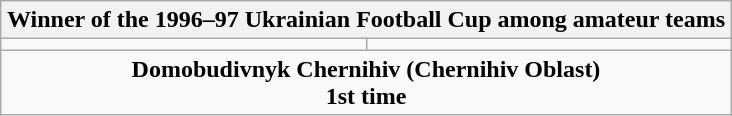<table class=wikitable style="text-align:center; margin:auto">
<tr>
<th colspan=2>Winner of the 1996–97 Ukrainian Football Cup among amateur teams</th>
</tr>
<tr>
<td></td>
<td></td>
</tr>
<tr>
<td colspan=2><strong>Domobudivnyk Chernihiv (Chernihiv Oblast)</strong><br><strong>1st time</strong></td>
</tr>
</table>
